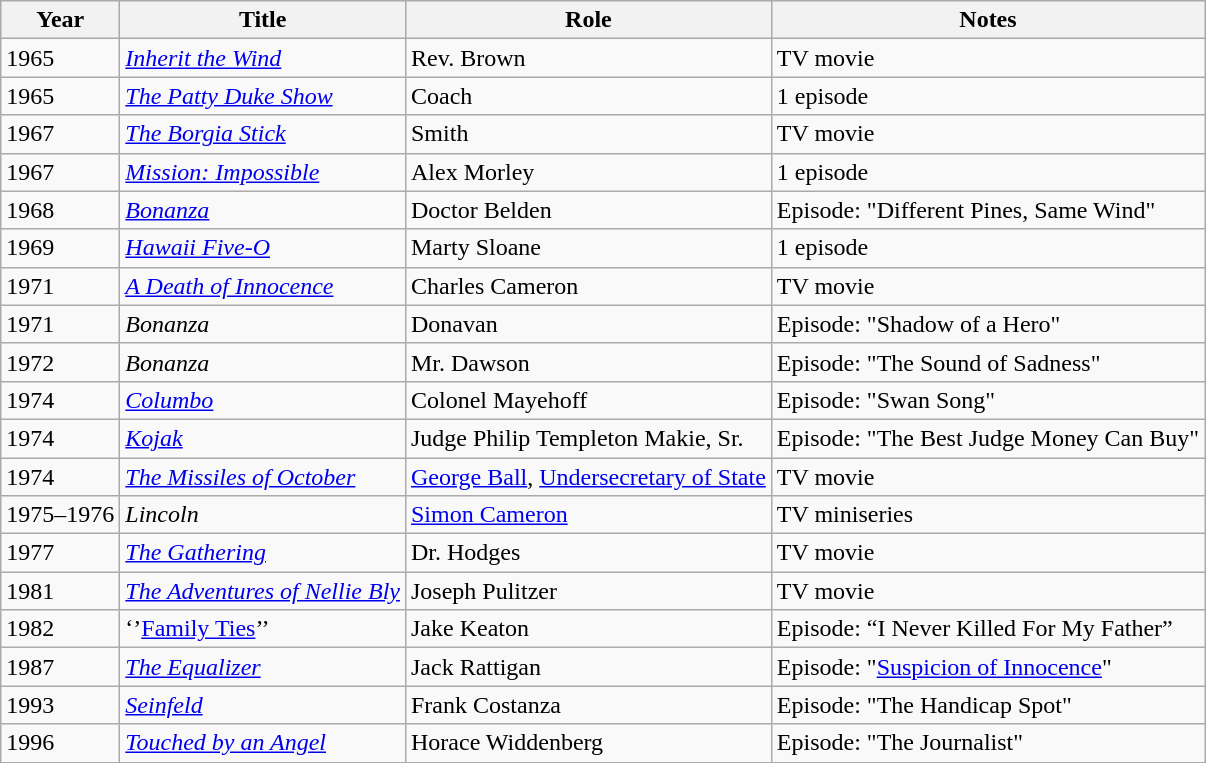<table class="wikitable sortable">
<tr>
<th>Year</th>
<th>Title</th>
<th>Role</th>
<th>Notes</th>
</tr>
<tr>
<td>1965</td>
<td><em><a href='#'>Inherit the Wind</a></em></td>
<td>Rev. Brown</td>
<td>TV movie</td>
</tr>
<tr>
<td>1965</td>
<td><em><a href='#'>The Patty Duke Show</a></em></td>
<td>Coach</td>
<td>1 episode</td>
</tr>
<tr>
<td>1967</td>
<td><em><a href='#'>The Borgia Stick</a></em></td>
<td>Smith</td>
<td>TV movie</td>
</tr>
<tr>
<td>1967</td>
<td><em><a href='#'>Mission: Impossible</a></em></td>
<td>Alex Morley</td>
<td>1 episode</td>
</tr>
<tr>
<td>1968</td>
<td><em><a href='#'>Bonanza</a></em></td>
<td>Doctor Belden</td>
<td>Episode: "Different Pines, Same Wind"</td>
</tr>
<tr>
<td>1969</td>
<td><em><a href='#'>Hawaii Five-O</a></em></td>
<td>Marty Sloane</td>
<td>1 episode</td>
</tr>
<tr>
<td>1971</td>
<td><em><a href='#'>A Death of Innocence</a></em></td>
<td>Charles Cameron</td>
<td>TV movie</td>
</tr>
<tr>
<td>1971</td>
<td><em>Bonanza</em></td>
<td>Donavan</td>
<td>Episode: "Shadow of a Hero"</td>
</tr>
<tr>
<td>1972</td>
<td><em>Bonanza</em></td>
<td>Mr. Dawson</td>
<td>Episode: "The Sound of Sadness"</td>
</tr>
<tr>
<td>1974</td>
<td><em><a href='#'>Columbo</a></em></td>
<td>Colonel Mayehoff</td>
<td>Episode: "Swan Song"</td>
</tr>
<tr>
<td>1974</td>
<td><em><a href='#'>Kojak</a></em></td>
<td>Judge Philip Templeton Makie, Sr.</td>
<td>Episode: "The Best Judge Money Can Buy"</td>
</tr>
<tr>
<td>1974</td>
<td><em><a href='#'>The Missiles of October</a></em></td>
<td><a href='#'>George Ball</a>, <a href='#'>Undersecretary of State</a></td>
<td>TV movie</td>
</tr>
<tr>
<td>1975–1976</td>
<td><em>Lincoln</em></td>
<td><a href='#'>Simon Cameron</a></td>
<td>TV miniseries</td>
</tr>
<tr>
<td>1977</td>
<td><em><a href='#'>The Gathering</a></em></td>
<td>Dr. Hodges</td>
<td>TV movie</td>
</tr>
<tr>
<td>1981</td>
<td><em><a href='#'>The Adventures of Nellie Bly</a></em></td>
<td>Joseph Pulitzer</td>
<td>TV movie</td>
</tr>
<tr>
<td>1982</td>
<td>‘’<a href='#'>Family Ties</a>’’</td>
<td>Jake Keaton</td>
<td>Episode: “I Never Killed For My Father”</td>
</tr>
<tr>
<td>1987</td>
<td><em><a href='#'>The Equalizer</a></em></td>
<td>Jack Rattigan</td>
<td>Episode: "<a href='#'>Suspicion of Innocence</a>"</td>
</tr>
<tr>
<td>1993</td>
<td><em><a href='#'>Seinfeld</a></em></td>
<td>Frank Costanza</td>
<td>Episode: "The Handicap Spot"</td>
</tr>
<tr>
<td>1996</td>
<td><em><a href='#'>Touched by an Angel</a></em></td>
<td>Horace Widdenberg</td>
<td>Episode: "The Journalist"</td>
</tr>
</table>
